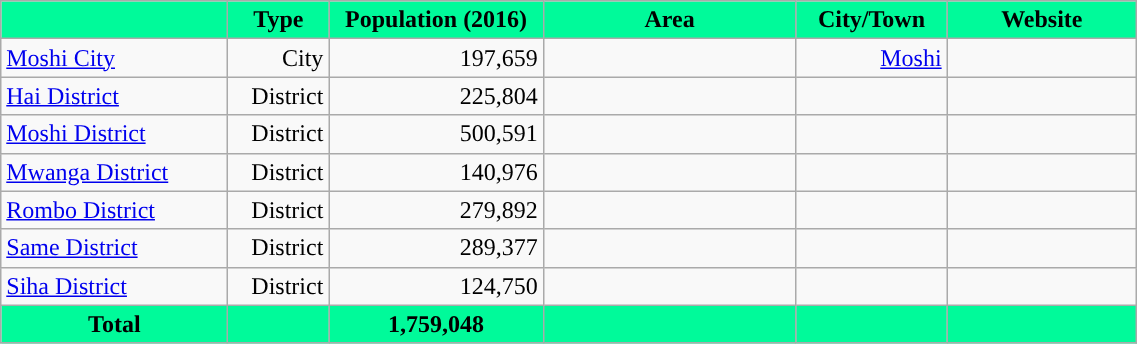<table class="wikitable sortable" style="text-align:right">
<tr>
<th style="width: 18%;background-color:MediumSpringGreen"" class=unsortable></th>
<th scope=col style="width: 8%;background-color:MediumSpringGreen"">Type</th>
<th scope=col style="width: 17%;background-color:MediumSpringGreen">Population (2016)</th>
<th scope=col style="width: 20%;background-color:MediumSpringGreen"">Area</th>
<th scope=col style="width: 12%;background-color:MediumSpringGreen" class=unsortable>City/Town</th>
<th scope=col style="width: 15%;background-color:MediumSpringGreen" class=unsortable>Website</th>
</tr>
<tr>
<td style="text-align:left;"><a href='#'>Moshi City</a></td>
<td>City</td>
<td>197,659</td>
<td></td>
<td><a href='#'>Moshi</a></td>
<td></td>
</tr>
<tr>
<td style="text-align:left;"><a href='#'>Hai District</a></td>
<td>District</td>
<td>225,804</td>
<td></td>
<td></td>
<td></td>
</tr>
<tr>
<td style="text-align:left;"><a href='#'>Moshi District</a></td>
<td>District</td>
<td>500,591</td>
<td></td>
<td></td>
<td></td>
</tr>
<tr>
<td style="text-align:left;"><a href='#'>Mwanga District</a></td>
<td>District</td>
<td>140,976</td>
<td></td>
<td></td>
<td></td>
</tr>
<tr>
<td style="text-align:left;"><a href='#'>Rombo District</a></td>
<td>District</td>
<td>279,892</td>
<td></td>
<td></td>
<td></td>
</tr>
<tr>
<td style="text-align:left;"><a href='#'>Same District</a></td>
<td>District</td>
<td>289,377</td>
<td></td>
<td></td>
<td></td>
</tr>
<tr>
<td style="text-align:left;"><a href='#'>Siha District</a></td>
<td>District</td>
<td>124,750</td>
<td></td>
<td></td>
<td></td>
</tr>
<tr>
<th style="background-color:MediumSpringGreen">Total</th>
<th style="background-color:MediumSpringGreen"></th>
<th style="background-color:MediumSpringGreen">1,759,048</th>
<th style="background-color:MediumSpringGreen"></th>
<th style="background-color:MediumSpringGreen"></th>
<th style="background-color:MediumSpringGreen"></th>
</tr>
</table>
